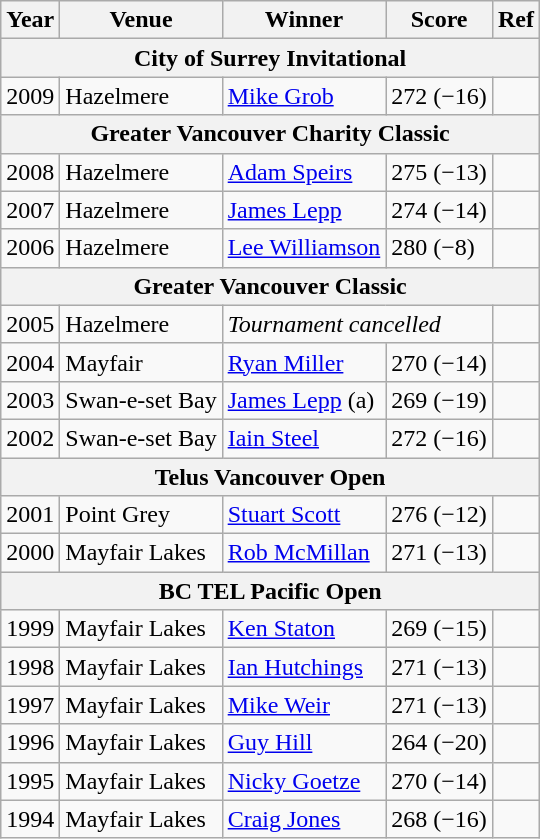<table class=wikitable>
<tr>
<th>Year</th>
<th>Venue</th>
<th>Winner</th>
<th>Score</th>
<th>Ref</th>
</tr>
<tr>
<th colspan=5>City of Surrey Invitational</th>
</tr>
<tr>
<td>2009</td>
<td>Hazelmere</td>
<td> <a href='#'>Mike Grob</a></td>
<td>272 (−16)</td>
<td></td>
</tr>
<tr>
<th colspan=5>Greater Vancouver Charity Classic</th>
</tr>
<tr>
<td>2008</td>
<td>Hazelmere</td>
<td> <a href='#'>Adam Speirs</a></td>
<td>275 (−13)</td>
<td></td>
</tr>
<tr>
<td>2007</td>
<td>Hazelmere</td>
<td> <a href='#'>James Lepp</a></td>
<td>274 (−14)</td>
<td></td>
</tr>
<tr>
<td>2006</td>
<td>Hazelmere</td>
<td> <a href='#'>Lee Williamson</a></td>
<td>280 (−8)</td>
<td></td>
</tr>
<tr>
<th colspan=5>Greater Vancouver Classic</th>
</tr>
<tr>
<td>2005</td>
<td>Hazelmere</td>
<td colspan=2><em>Tournament cancelled</em></td>
<td></td>
</tr>
<tr>
<td>2004</td>
<td>Mayfair</td>
<td> <a href='#'>Ryan Miller</a></td>
<td>270 (−14)</td>
<td></td>
</tr>
<tr>
<td>2003</td>
<td>Swan-e-set Bay</td>
<td> <a href='#'>James Lepp</a> (a)</td>
<td>269 (−19)</td>
<td></td>
</tr>
<tr>
<td>2002</td>
<td>Swan-e-set Bay</td>
<td> <a href='#'>Iain Steel</a></td>
<td>272 (−16)</td>
<td></td>
</tr>
<tr>
<th colspan=5>Telus Vancouver Open</th>
</tr>
<tr>
<td>2001</td>
<td>Point Grey</td>
<td> <a href='#'>Stuart Scott</a></td>
<td>276 (−12)</td>
<td></td>
</tr>
<tr>
<td>2000</td>
<td>Mayfair Lakes</td>
<td> <a href='#'>Rob McMillan</a></td>
<td>271 (−13)</td>
<td></td>
</tr>
<tr>
<th colspan=5>BC TEL Pacific Open</th>
</tr>
<tr>
<td>1999</td>
<td>Mayfair Lakes</td>
<td> <a href='#'>Ken Staton</a></td>
<td>269 (−15)</td>
<td></td>
</tr>
<tr>
<td>1998</td>
<td>Mayfair Lakes</td>
<td> <a href='#'>Ian Hutchings</a></td>
<td>271 (−13)</td>
<td></td>
</tr>
<tr>
<td>1997</td>
<td>Mayfair Lakes</td>
<td> <a href='#'>Mike Weir</a></td>
<td>271 (−13)</td>
<td></td>
</tr>
<tr>
<td>1996</td>
<td>Mayfair Lakes</td>
<td> <a href='#'>Guy Hill</a></td>
<td>264 (−20)</td>
<td></td>
</tr>
<tr>
<td>1995</td>
<td>Mayfair Lakes</td>
<td> <a href='#'>Nicky Goetze</a></td>
<td>270 (−14)</td>
<td></td>
</tr>
<tr>
<td>1994</td>
<td>Mayfair Lakes</td>
<td> <a href='#'>Craig Jones</a></td>
<td>268 (−16)</td>
<td></td>
</tr>
</table>
